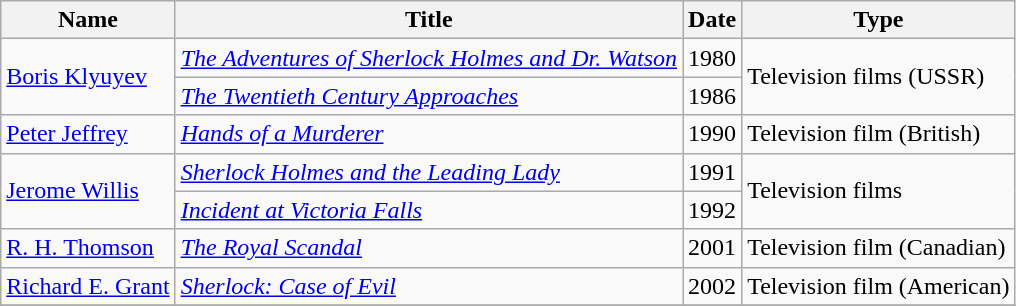<table class="wikitable sortable">
<tr>
<th>Name</th>
<th>Title</th>
<th>Date</th>
<th>Type</th>
</tr>
<tr>
<td rowspan="2"><a href='#'>Boris Klyuyev</a></td>
<td><em><a href='#'>The Adventures of Sherlock Holmes and Dr. Watson</a></em></td>
<td>1980</td>
<td rowspan="2">Television films (USSR)</td>
</tr>
<tr>
<td><em><a href='#'>The Twentieth Century Approaches</a></em></td>
<td>1986</td>
</tr>
<tr>
<td><a href='#'>Peter Jeffrey</a></td>
<td><em><a href='#'>Hands of a Murderer</a></em></td>
<td>1990</td>
<td>Television film (British)</td>
</tr>
<tr>
<td rowspan="2"><a href='#'>Jerome Willis</a></td>
<td><em><a href='#'>Sherlock Holmes and the Leading Lady</a></em></td>
<td>1991</td>
<td rowspan="2">Television films</td>
</tr>
<tr>
<td><em><a href='#'>Incident at Victoria Falls</a></em></td>
<td>1992</td>
</tr>
<tr>
<td><a href='#'>R. H. Thomson</a></td>
<td><em><a href='#'>The Royal Scandal</a></em></td>
<td>2001</td>
<td>Television film (Canadian)</td>
</tr>
<tr>
<td><a href='#'>Richard E. Grant</a></td>
<td><em><a href='#'>Sherlock: Case of Evil</a></em></td>
<td>2002</td>
<td>Television film (American)</td>
</tr>
<tr>
</tr>
</table>
